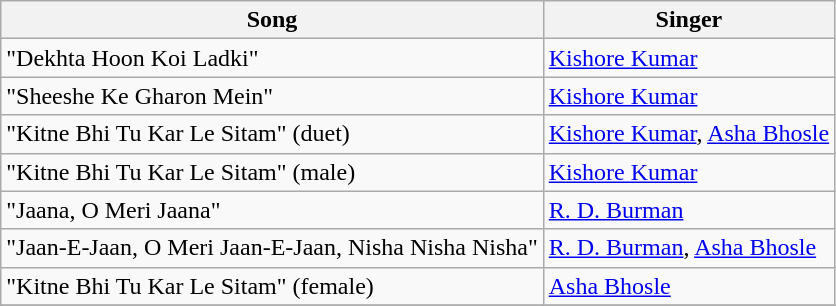<table class="wikitable">
<tr>
<th>Song</th>
<th>Singer</th>
</tr>
<tr>
<td>"Dekhta Hoon Koi Ladki"</td>
<td><a href='#'>Kishore Kumar</a></td>
</tr>
<tr>
<td>"Sheeshe Ke Gharon Mein"</td>
<td><a href='#'>Kishore Kumar</a></td>
</tr>
<tr>
<td>"Kitne Bhi Tu Kar Le Sitam" (duet)</td>
<td><a href='#'>Kishore Kumar</a>, <a href='#'>Asha Bhosle</a></td>
</tr>
<tr>
<td>"Kitne Bhi Tu Kar Le Sitam" (male)</td>
<td><a href='#'>Kishore Kumar</a></td>
</tr>
<tr>
<td>"Jaana, O Meri Jaana"</td>
<td><a href='#'>R. D. Burman</a></td>
</tr>
<tr>
<td>"Jaan-E-Jaan, O Meri Jaan-E-Jaan, Nisha Nisha Nisha"</td>
<td><a href='#'>R. D. Burman</a>, <a href='#'>Asha Bhosle</a></td>
</tr>
<tr>
<td>"Kitne Bhi Tu Kar Le Sitam" (female)</td>
<td><a href='#'>Asha Bhosle</a></td>
</tr>
<tr>
</tr>
</table>
